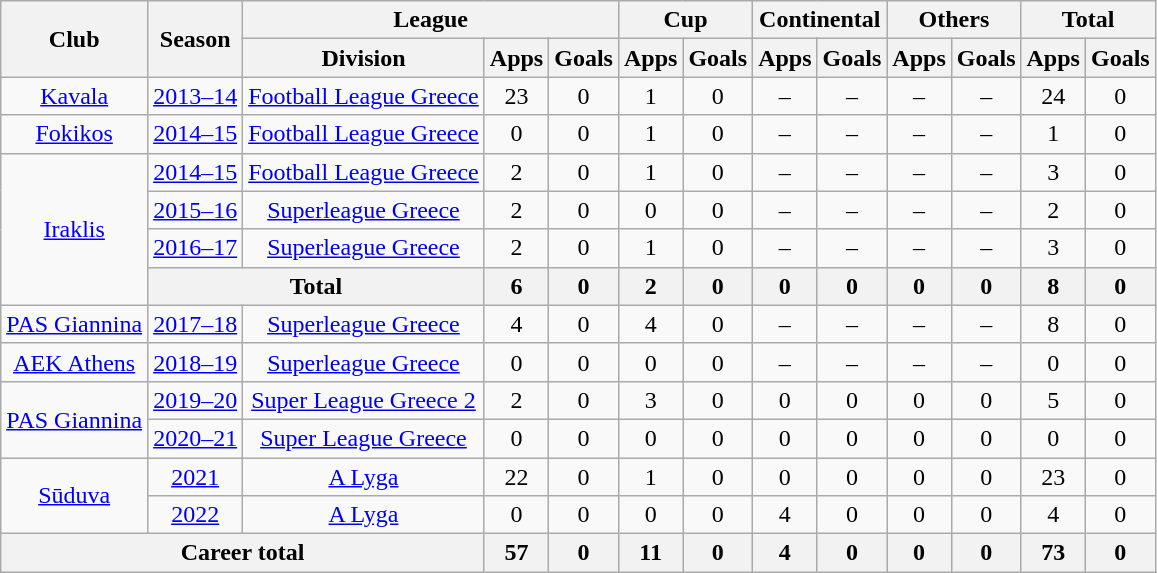<table class="wikitable" style="text-align:center">
<tr>
<th rowspan=2>Club</th>
<th rowspan=2>Season</th>
<th colspan="3">League</th>
<th colspan=2>Cup</th>
<th colspan=2>Continental</th>
<th colspan=2>Others</th>
<th colspan=2>Total</th>
</tr>
<tr>
<th>Division</th>
<th>Apps</th>
<th>Goals</th>
<th>Apps</th>
<th>Goals</th>
<th>Apps</th>
<th>Goals</th>
<th>Apps</th>
<th>Goals</th>
<th>Apps</th>
<th>Goals</th>
</tr>
<tr>
<td><a href='#'>Kavala</a></td>
<td><a href='#'>2013–14</a></td>
<td><a href='#'>Football League Greece</a></td>
<td>23</td>
<td>0</td>
<td>1</td>
<td>0</td>
<td>–</td>
<td>–</td>
<td>–</td>
<td>–</td>
<td>24</td>
<td>0</td>
</tr>
<tr>
<td><a href='#'>Fokikos</a></td>
<td><a href='#'>2014–15</a></td>
<td><a href='#'>Football League Greece</a></td>
<td>0</td>
<td>0</td>
<td>1</td>
<td>0</td>
<td>–</td>
<td>–</td>
<td>–</td>
<td>–</td>
<td>1</td>
<td>0</td>
</tr>
<tr>
<td rowspan=4><a href='#'>Iraklis</a></td>
<td><a href='#'>2014–15</a></td>
<td><a href='#'>Football League Greece</a></td>
<td>2</td>
<td>0</td>
<td>1</td>
<td>0</td>
<td>–</td>
<td>–</td>
<td>–</td>
<td>–</td>
<td>3</td>
<td>0</td>
</tr>
<tr>
<td><a href='#'>2015–16</a></td>
<td><a href='#'>Superleague Greece</a></td>
<td>2</td>
<td>0</td>
<td>0</td>
<td>0</td>
<td>–</td>
<td>–</td>
<td>–</td>
<td>–</td>
<td>2</td>
<td>0</td>
</tr>
<tr>
<td><a href='#'>2016–17</a></td>
<td><a href='#'>Superleague Greece</a></td>
<td>2</td>
<td>0</td>
<td>1</td>
<td>0</td>
<td>–</td>
<td>–</td>
<td>–</td>
<td>–</td>
<td>3</td>
<td>0</td>
</tr>
<tr>
<th colspan="2">Total</th>
<th>6</th>
<th>0</th>
<th>2</th>
<th>0</th>
<th>0</th>
<th>0</th>
<th>0</th>
<th>0</th>
<th>8</th>
<th>0</th>
</tr>
<tr>
<td><a href='#'>PAS Giannina</a></td>
<td><a href='#'>2017–18</a></td>
<td><a href='#'>Superleague Greece</a></td>
<td>4</td>
<td>0</td>
<td>4</td>
<td>0</td>
<td>–</td>
<td>–</td>
<td>–</td>
<td>–</td>
<td>8</td>
<td>0</td>
</tr>
<tr>
<td><a href='#'>AEK Athens</a></td>
<td><a href='#'>2018–19</a></td>
<td><a href='#'>Superleague Greece</a></td>
<td>0</td>
<td>0</td>
<td>0</td>
<td>0</td>
<td>–</td>
<td>–</td>
<td>–</td>
<td>–</td>
<td>0</td>
<td>0</td>
</tr>
<tr>
<td rowspan ="2"><a href='#'>PAS Giannina</a></td>
<td><a href='#'>2019–20</a></td>
<td rowspan="1"><a href='#'>Super League Greece 2</a></td>
<td>2</td>
<td>0</td>
<td>3</td>
<td>0</td>
<td>0</td>
<td>0</td>
<td>0</td>
<td>0</td>
<td>5</td>
<td>0</td>
</tr>
<tr>
<td><a href='#'>2020–21</a></td>
<td><a href='#'>Super League Greece</a></td>
<td>0</td>
<td>0</td>
<td>0</td>
<td>0</td>
<td>0</td>
<td>0</td>
<td>0</td>
<td>0</td>
<td>0</td>
<td>0</td>
</tr>
<tr>
<td rowspan ="2"><a href='#'>Sūduva</a></td>
<td><a href='#'>2021</a></td>
<td rowspan="1"><a href='#'>A Lyga</a></td>
<td>22</td>
<td>0</td>
<td>1</td>
<td>0</td>
<td>0</td>
<td>0</td>
<td>0</td>
<td>0</td>
<td>23</td>
<td>0</td>
</tr>
<tr>
<td><a href='#'>2022</a></td>
<td><a href='#'>A Lyga</a></td>
<td>0</td>
<td>0</td>
<td>0</td>
<td>0</td>
<td>4</td>
<td>0</td>
<td>0</td>
<td>0</td>
<td>4</td>
<td>0</td>
</tr>
<tr>
<th colspan="3">Career total</th>
<th>57</th>
<th>0</th>
<th>11</th>
<th>0</th>
<th>4</th>
<th>0</th>
<th>0</th>
<th>0</th>
<th>73</th>
<th>0</th>
</tr>
</table>
